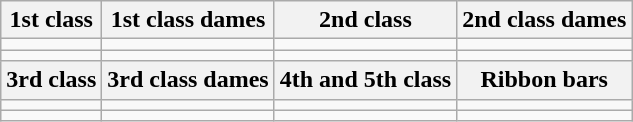<table class="wikitable">
<tr>
<th>1st class</th>
<th>1st class dames</th>
<th>2nd class</th>
<th>2nd class dames</th>
</tr>
<tr>
<td></td>
<td></td>
<td></td>
<td></td>
</tr>
<tr>
<td></td>
<td></td>
<td></td>
<td></td>
</tr>
<tr>
<th>3rd class</th>
<th>3rd class dames</th>
<th>4th and 5th class</th>
<th><strong>Ribbon bars</strong></th>
</tr>
<tr>
<td></td>
<td></td>
<td></td>
<td></td>
</tr>
<tr>
<td></td>
<td></td>
<td></td>
<td></td>
</tr>
</table>
